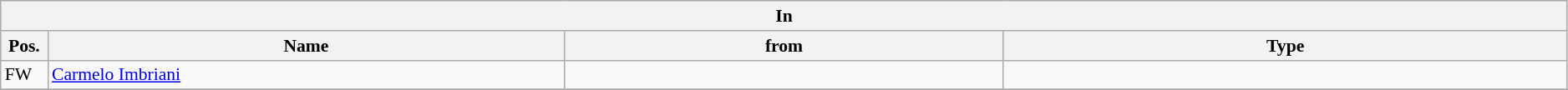<table class="wikitable" style="font-size:90%;width:99%;">
<tr>
<th colspan="4">In</th>
</tr>
<tr>
<th width=3%>Pos.</th>
<th width=33%>Name</th>
<th width=28%>from</th>
<th width=36%>Type</th>
</tr>
<tr>
<td>FW</td>
<td><a href='#'>Carmelo Imbriani</a></td>
<td></td>
<td></td>
</tr>
<tr>
</tr>
</table>
